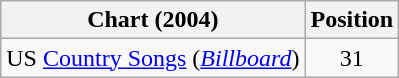<table class="wikitable sortable">
<tr>
<th scope="col">Chart (2004)</th>
<th scope="col">Position</th>
</tr>
<tr>
<td>US <a href='#'>Country Songs</a> (<em><a href='#'>Billboard</a></em>)</td>
<td align="center">31</td>
</tr>
</table>
